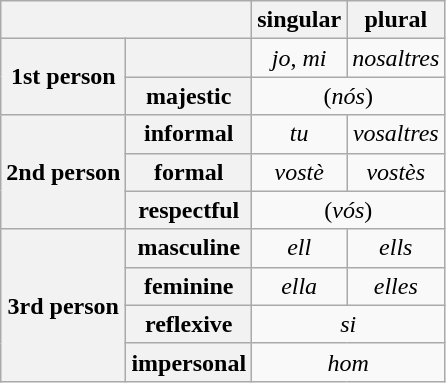<table class="wikitable" style="text-align: center;">
<tr>
<th colspan=2> </th>
<th>singular</th>
<th>plural</th>
</tr>
<tr>
<th rowspan=2>1st person</th>
<th></th>
<td><em>jo</em>, <em>mi</em></td>
<td><em>nosaltres</em></td>
</tr>
<tr>
<th>majestic</th>
<td colspan=2>(<em>nós</em>)<br></td>
</tr>
<tr>
<th rowspan=3>2nd person</th>
<th>informal</th>
<td><em>tu</em></td>
<td><em>vosaltres</em></td>
</tr>
<tr>
<th>formal</th>
<td><em>vostè</em></td>
<td><em>vostès</em></td>
</tr>
<tr>
<th>respectful</th>
<td colspan=2>(<em>vós</em>)<br></td>
</tr>
<tr>
<th rowspan=4>3rd person</th>
<th>masculine</th>
<td><em>ell</em></td>
<td><em>ells</em></td>
</tr>
<tr>
<th>feminine</th>
<td><em>ella</em></td>
<td><em>elles</em></td>
</tr>
<tr>
<th>reflexive</th>
<td colspan=2><em>si</em></td>
</tr>
<tr>
<th>impersonal</th>
<td colspan=2><em>hom</em></td>
</tr>
</table>
